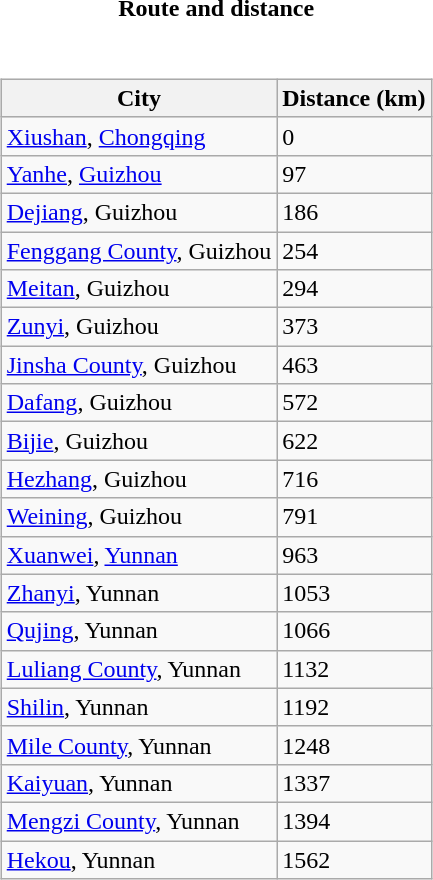<table style="font-size:100%;">
<tr>
<td width="33%" align="center"><strong>Route and distance</strong></td>
</tr>
<tr valign="top">
<td><br><table class="wikitable sortable" style="margin-left:auto;margin-right:auto">
<tr bgcolor="#ececec">
<th>City</th>
<th>Distance (km)</th>
</tr>
<tr>
<td><a href='#'>Xiushan</a>, <a href='#'>Chongqing</a></td>
<td>0</td>
</tr>
<tr>
<td><a href='#'>Yanhe</a>, <a href='#'>Guizhou</a></td>
<td>97</td>
</tr>
<tr>
<td><a href='#'>Dejiang</a>, Guizhou</td>
<td>186</td>
</tr>
<tr>
<td><a href='#'>Fenggang County</a>, Guizhou</td>
<td>254</td>
</tr>
<tr>
<td><a href='#'>Meitan</a>, Guizhou</td>
<td>294</td>
</tr>
<tr>
<td><a href='#'>Zunyi</a>, Guizhou</td>
<td>373</td>
</tr>
<tr>
<td><a href='#'>Jinsha County</a>, Guizhou</td>
<td>463</td>
</tr>
<tr>
<td><a href='#'>Dafang</a>, Guizhou</td>
<td>572</td>
</tr>
<tr>
<td><a href='#'>Bijie</a>, Guizhou</td>
<td>622</td>
</tr>
<tr>
<td><a href='#'>Hezhang</a>, Guizhou</td>
<td>716</td>
</tr>
<tr>
<td><a href='#'>Weining</a>, Guizhou</td>
<td>791</td>
</tr>
<tr>
<td><a href='#'>Xuanwei</a>, <a href='#'>Yunnan</a></td>
<td>963</td>
</tr>
<tr>
<td><a href='#'>Zhanyi</a>, Yunnan</td>
<td>1053</td>
</tr>
<tr>
<td><a href='#'>Qujing</a>, Yunnan</td>
<td>1066</td>
</tr>
<tr>
<td><a href='#'>Luliang County</a>, Yunnan</td>
<td>1132</td>
</tr>
<tr>
<td><a href='#'>Shilin</a>, Yunnan</td>
<td>1192</td>
</tr>
<tr>
<td><a href='#'>Mile County</a>, Yunnan</td>
<td>1248</td>
</tr>
<tr>
<td><a href='#'>Kaiyuan</a>, Yunnan</td>
<td>1337</td>
</tr>
<tr>
<td><a href='#'>Mengzi County</a>, Yunnan</td>
<td>1394</td>
</tr>
<tr>
<td><a href='#'>Hekou</a>, Yunnan</td>
<td>1562</td>
</tr>
</table>
</td>
</tr>
</table>
